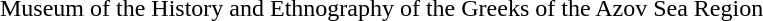<table class="toccolours" border="0" cellpadding="2" cellspacing="2">
<tr>
<td>Museum of the History and Ethnography of the Greeks of the Azov Sea Region</td>
<td></td>
<td></td>
<td></td>
</tr>
<tr>
</tr>
</table>
